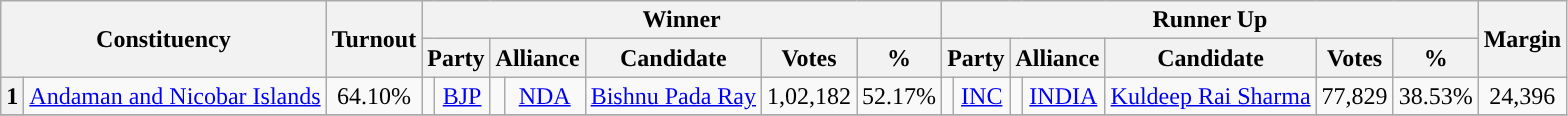<table class="wikitable sortable" style="text-align:center;">
<tr>
<th colspan="2" rowspan="2">Constituency</th>
<th rowspan="2">Turnout</th>
<th colspan="7">Winner</th>
<th colspan="7">Runner Up</th>
<th rowspan="2">Margin</th>
</tr>
<tr>
<th colspan="2">Party</th>
<th colspan="2">Alliance</th>
<th>Candidate</th>
<th>Votes</th>
<th>%</th>
<th colspan="2">Party</th>
<th colspan="2">Alliance</th>
<th>Candidate</th>
<th>Votes</th>
<th>%</th>
</tr>
<tr>
<th>1</th>
<td><a href='#'>Andaman and Nicobar Islands</a></td>
<td>64.10%</td>
<td></td>
<td><a href='#'>BJP</a></td>
<td></td>
<td><a href='#'>NDA</a></td>
<td><a href='#'>Bishnu Pada Ray</a></td>
<td>1,02,182</td>
<td>52.17%</td>
<td></td>
<td><a href='#'>INC</a></td>
<td></td>
<td><a href='#'>INDIA</a></td>
<td><a href='#'>Kuldeep Rai Sharma</a></td>
<td>77,829</td>
<td>38.53%</td>
<td style="background:">24,396</td>
</tr>
<tr>
</tr>
</table>
